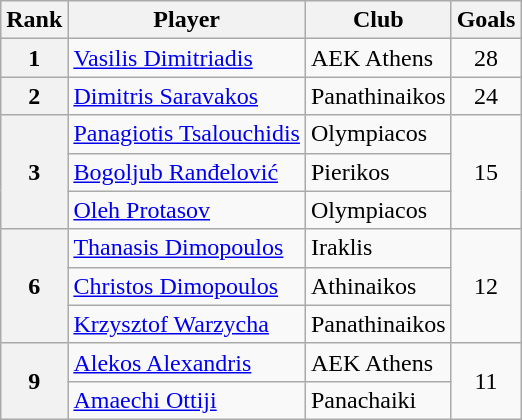<table class="wikitable" style="text-align:center">
<tr>
<th>Rank</th>
<th>Player</th>
<th>Club</th>
<th>Goals</th>
</tr>
<tr>
<th>1</th>
<td align="left"> <a href='#'>Vasilis Dimitriadis</a></td>
<td align="left">AEK Athens</td>
<td>28</td>
</tr>
<tr>
<th>2</th>
<td align="left"> <a href='#'>Dimitris Saravakos</a></td>
<td align="left">Panathinaikos</td>
<td>24</td>
</tr>
<tr>
<th rowspan="3">3</th>
<td align="left"> <a href='#'>Panagiotis Tsalouchidis</a></td>
<td align="left">Olympiacos</td>
<td rowspan="3">15</td>
</tr>
<tr>
<td align="left"> <a href='#'>Bogoljub Ranđelović</a></td>
<td align="left">Pierikos</td>
</tr>
<tr>
<td align="left"> <a href='#'>Oleh Protasov</a></td>
<td align="left">Olympiacos</td>
</tr>
<tr>
<th rowspan="3">6</th>
<td align="left"> <a href='#'>Thanasis Dimopoulos</a></td>
<td align="left">Iraklis</td>
<td rowspan="3">12</td>
</tr>
<tr>
<td align="left"> <a href='#'>Christos Dimopoulos</a></td>
<td align="left">Athinaikos</td>
</tr>
<tr>
<td align="left"> <a href='#'>Krzysztof Warzycha</a></td>
<td align="left">Panathinaikos</td>
</tr>
<tr>
<th rowspan="2">9</th>
<td align="left"> <a href='#'>Alekos Alexandris</a></td>
<td align="left">AEK Athens</td>
<td rowspan="2">11</td>
</tr>
<tr>
<td align="left"> <a href='#'>Amaechi Ottiji</a></td>
<td align="left">Panachaiki</td>
</tr>
</table>
